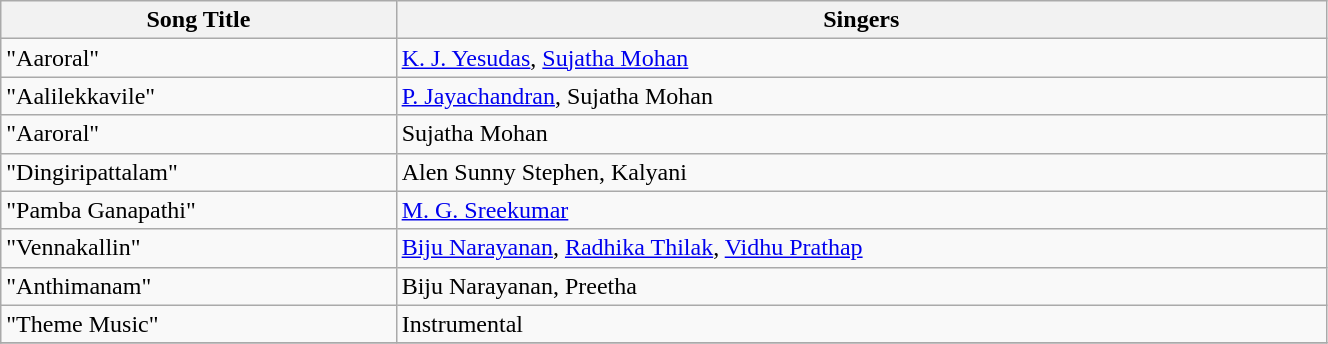<table class="wikitable" width="70%">
<tr>
<th>Song Title</th>
<th>Singers</th>
</tr>
<tr>
<td>"Aaroral"</td>
<td><a href='#'>K. J. Yesudas</a>, <a href='#'>Sujatha Mohan</a></td>
</tr>
<tr>
<td>"Aalilekkavile"</td>
<td><a href='#'>P. Jayachandran</a>, Sujatha Mohan</td>
</tr>
<tr>
<td>"Aaroral"</td>
<td>Sujatha Mohan</td>
</tr>
<tr>
<td>"Dingiripattalam"</td>
<td>Alen Sunny Stephen, Kalyani</td>
</tr>
<tr>
<td>"Pamba Ganapathi"</td>
<td><a href='#'>M. G. Sreekumar</a></td>
</tr>
<tr>
<td>"Vennakallin"</td>
<td><a href='#'>Biju Narayanan</a>, <a href='#'>Radhika Thilak</a>, <a href='#'>Vidhu Prathap</a></td>
</tr>
<tr>
<td>"Anthimanam"</td>
<td>Biju Narayanan, Preetha</td>
</tr>
<tr>
<td>"Theme Music"</td>
<td>Instrumental</td>
</tr>
<tr>
</tr>
</table>
